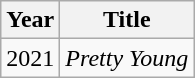<table class="wikitable">
<tr>
<th>Year</th>
<th>Title</th>
</tr>
<tr>
<td>2021</td>
<td><em>Pretty Young</em></td>
</tr>
</table>
